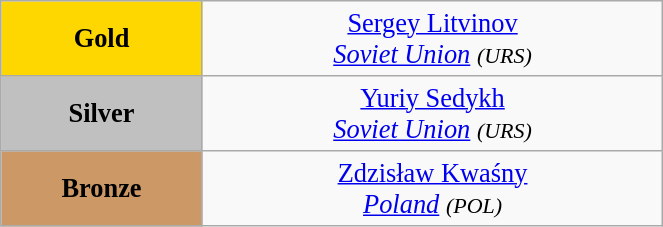<table class="wikitable" style=" text-align:center; font-size:110%;" width="35%">
<tr>
<td bgcolor="gold"><strong>Gold</strong></td>
<td> <a href='#'>Sergey Litvinov</a><br><em><a href='#'>Soviet Union</a> <small>(URS)</small></em></td>
</tr>
<tr>
<td bgcolor="silver"><strong>Silver</strong></td>
<td> <a href='#'>Yuriy Sedykh</a><br><em><a href='#'>Soviet Union</a> <small>(URS)</small></em></td>
</tr>
<tr>
<td bgcolor="CC9966"><strong>Bronze</strong></td>
<td> <a href='#'>Zdzisław Kwaśny</a><br><em><a href='#'>Poland</a> <small>(POL)</small></em></td>
</tr>
</table>
